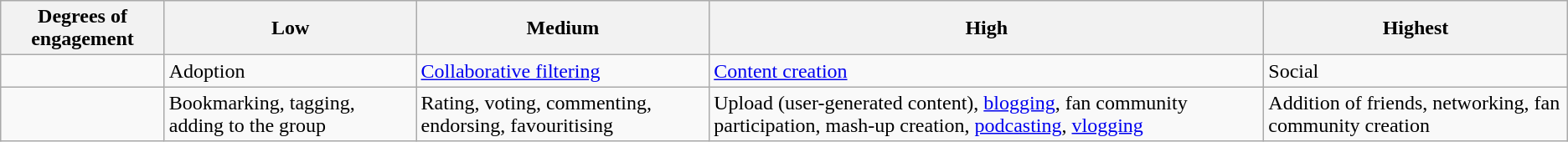<table class="wikitable">
<tr>
<th>Degrees of engagement</th>
<th>Low</th>
<th>Medium</th>
<th>High</th>
<th>Highest</th>
</tr>
<tr>
<td></td>
<td>Adoption</td>
<td><a href='#'>Collaborative filtering</a></td>
<td><a href='#'>Content creation</a></td>
<td>Social</td>
</tr>
<tr>
<td></td>
<td>Bookmarking, tagging, adding to the group</td>
<td>Rating, voting, commenting, endorsing, favouritising</td>
<td>Upload (user-generated content), <a href='#'>blogging</a>, fan community participation, mash-up creation, <a href='#'>podcasting</a>, <a href='#'>vlogging</a></td>
<td>Addition of friends, networking, fan community creation</td>
</tr>
</table>
